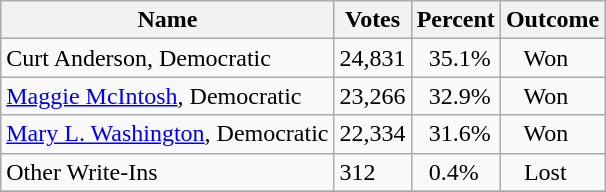<table class="wikitable">
<tr>
<th>Name</th>
<th>Votes</th>
<th>Percent</th>
<th>Outcome</th>
</tr>
<tr>
<td>Curt Anderson, Democratic</td>
<td>24,831</td>
<td>  35.1%</td>
<td>   Won</td>
</tr>
<tr>
<td><a href='#'>Maggie McIntosh</a>, Democratic</td>
<td>23,266</td>
<td>  32.9%</td>
<td>   Won</td>
</tr>
<tr>
<td><a href='#'>Mary L. Washington</a>, Democratic</td>
<td>22,334</td>
<td>  31.6%</td>
<td>   Won</td>
</tr>
<tr>
<td>Other Write-Ins</td>
<td>312</td>
<td>  0.4%</td>
<td>   Lost</td>
</tr>
<tr>
</tr>
</table>
